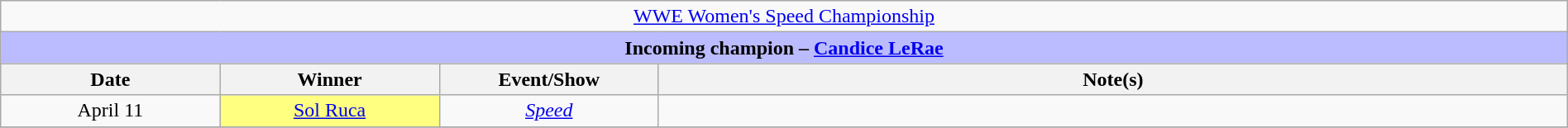<table class="wikitable" style="text-align:center; width:100%;">
<tr>
<td colspan="4" style="text-align: center;"><a href='#'>WWE Women's Speed Championship</a></td>
</tr>
<tr style="background:#BBF;">
<td colspan="4" style="text-align: center;"><strong>Incoming champion – <a href='#'>Candice LeRae</a></strong></td>
</tr>
<tr>
<th width="14%">Date</th>
<th width="14%">Winner</th>
<th width="14%">Event/Show</th>
<th width="58%">Note(s)</th>
</tr>
<tr>
<td>April 11<br></td>
<td style="background:#FFFF80;"><a href='#'>Sol Ruca</a></td>
<td><em><a href='#'>Speed</a></em></td>
<td></td>
</tr>
<tr>
</tr>
</table>
